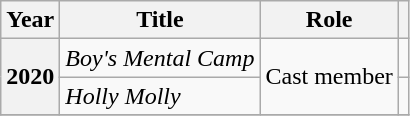<table class="wikitable sortable plainrowheaders">
<tr>
<th scope="col">Year</th>
<th scope="col">Title</th>
<th scope="col">Role</th>
<th scope="col" class="unsortable"></th>
</tr>
<tr>
<th scope="row" rowspan="2">2020</th>
<td><em>Boy's Mental Camp</em></td>
<td rowspan=2>Cast member</td>
<td style="text-align:center"></td>
</tr>
<tr>
<td><em>Holly Molly</em></td>
<td style="text-align:center"></td>
</tr>
<tr>
</tr>
</table>
